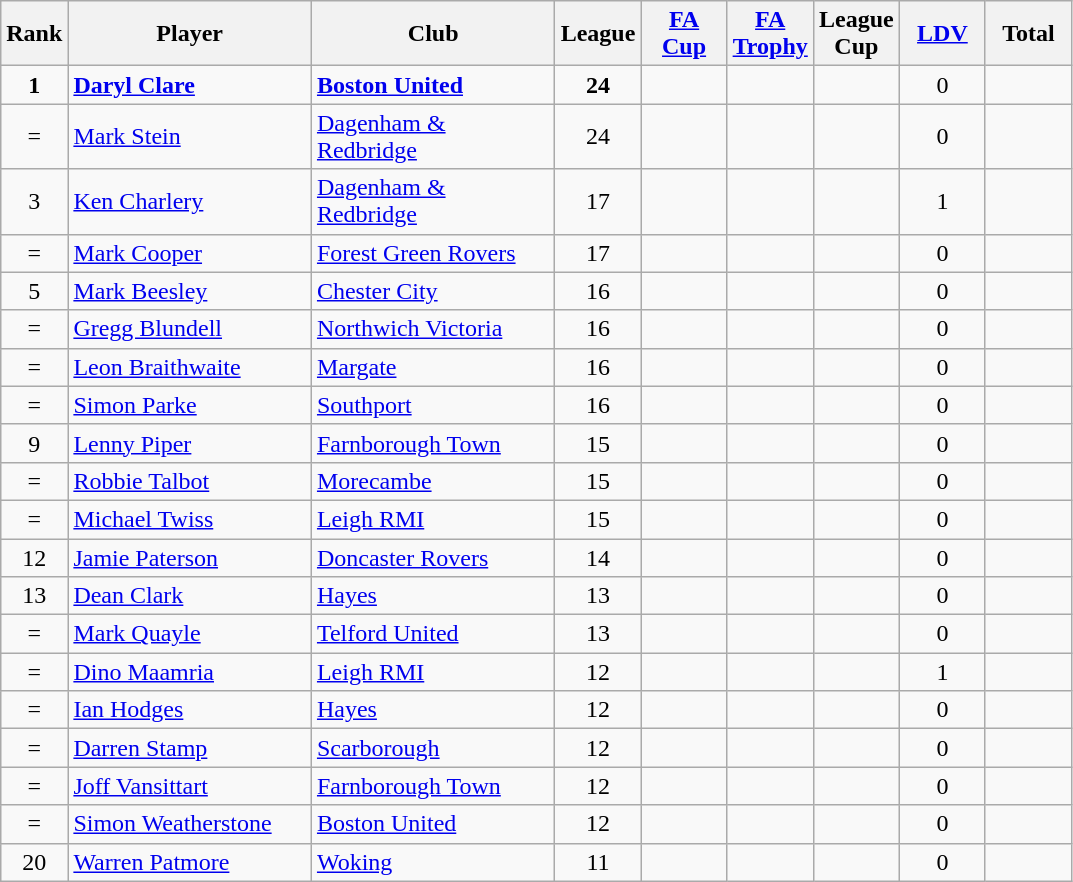<table class="wikitable" style="text-align: center;">
<tr>
<th width=20>Rank</th>
<th width=155>Player</th>
<th width=155>Club</th>
<th width=50>League</th>
<th width=50><a href='#'>FA Cup</a></th>
<th width=50><a href='#'>FA Trophy</a></th>
<th width=50>League Cup</th>
<th width=50><a href='#'>LDV</a></th>
<th width=50>Total</th>
</tr>
<tr>
<td><strong>1</strong></td>
<td align=left><strong><a href='#'>Daryl Clare</a></strong></td>
<td align=left><strong><a href='#'>Boston United</a></strong></td>
<td><strong>24</strong></td>
<td></td>
<td></td>
<td></td>
<td>0</td>
<td></td>
</tr>
<tr>
<td>=</td>
<td align=left><a href='#'>Mark Stein</a></td>
<td align=left><a href='#'>Dagenham & Redbridge</a></td>
<td>24</td>
<td></td>
<td></td>
<td></td>
<td>0</td>
<td></td>
</tr>
<tr>
<td>3</td>
<td align=left><a href='#'>Ken Charlery</a></td>
<td align=left><a href='#'>Dagenham & Redbridge</a></td>
<td>17</td>
<td></td>
<td></td>
<td></td>
<td>1</td>
<td></td>
</tr>
<tr>
<td>=</td>
<td align=left><a href='#'>Mark Cooper</a></td>
<td align=left><a href='#'>Forest Green Rovers</a></td>
<td>17</td>
<td></td>
<td></td>
<td></td>
<td>0</td>
<td></td>
</tr>
<tr>
<td>5</td>
<td align=left><a href='#'>Mark Beesley</a></td>
<td align=left><a href='#'>Chester City</a></td>
<td>16</td>
<td></td>
<td></td>
<td></td>
<td>0</td>
<td></td>
</tr>
<tr>
<td>=</td>
<td align=left><a href='#'>Gregg Blundell</a></td>
<td align=left><a href='#'>Northwich Victoria</a></td>
<td>16</td>
<td></td>
<td></td>
<td></td>
<td>0</td>
<td></td>
</tr>
<tr>
<td>=</td>
<td align=left><a href='#'>Leon Braithwaite</a></td>
<td align=left><a href='#'>Margate</a></td>
<td>16</td>
<td></td>
<td></td>
<td></td>
<td>0</td>
<td></td>
</tr>
<tr>
<td>=</td>
<td align=left><a href='#'>Simon Parke</a></td>
<td align=left><a href='#'>Southport</a></td>
<td>16</td>
<td></td>
<td></td>
<td></td>
<td>0</td>
<td></td>
</tr>
<tr>
<td>9</td>
<td align=left><a href='#'>Lenny Piper</a></td>
<td align=left><a href='#'>Farnborough Town</a></td>
<td>15</td>
<td></td>
<td></td>
<td></td>
<td>0</td>
<td></td>
</tr>
<tr>
<td>=</td>
<td align=left><a href='#'>Robbie Talbot</a></td>
<td align=left><a href='#'>Morecambe</a></td>
<td>15</td>
<td></td>
<td></td>
<td></td>
<td>0</td>
<td></td>
</tr>
<tr>
<td>=</td>
<td align=left><a href='#'>Michael Twiss</a></td>
<td align=left><a href='#'>Leigh RMI</a></td>
<td>15</td>
<td></td>
<td></td>
<td></td>
<td>0</td>
<td></td>
</tr>
<tr>
<td>12</td>
<td align=left><a href='#'>Jamie Paterson</a></td>
<td align=left><a href='#'>Doncaster Rovers</a></td>
<td>14</td>
<td></td>
<td></td>
<td></td>
<td>0</td>
<td></td>
</tr>
<tr>
<td>13</td>
<td align=left><a href='#'>Dean Clark</a></td>
<td align=left><a href='#'>Hayes</a></td>
<td>13</td>
<td></td>
<td></td>
<td></td>
<td>0</td>
<td></td>
</tr>
<tr>
<td>=</td>
<td align=left><a href='#'>Mark Quayle</a></td>
<td align=left><a href='#'>Telford United</a></td>
<td>13</td>
<td></td>
<td></td>
<td></td>
<td>0</td>
<td></td>
</tr>
<tr>
<td>=</td>
<td align=left><a href='#'>Dino Maamria</a></td>
<td align=left><a href='#'>Leigh RMI</a></td>
<td>12</td>
<td></td>
<td></td>
<td></td>
<td>1</td>
<td></td>
</tr>
<tr>
<td>=</td>
<td align=left><a href='#'>Ian Hodges</a></td>
<td align=left><a href='#'>Hayes</a></td>
<td>12</td>
<td></td>
<td></td>
<td></td>
<td>0</td>
<td></td>
</tr>
<tr>
<td>=</td>
<td align=left><a href='#'>Darren Stamp</a></td>
<td align=left><a href='#'>Scarborough</a></td>
<td>12</td>
<td></td>
<td></td>
<td></td>
<td>0</td>
<td></td>
</tr>
<tr>
<td>=</td>
<td align=left><a href='#'>Joff Vansittart</a></td>
<td align=left><a href='#'>Farnborough Town</a></td>
<td>12</td>
<td></td>
<td></td>
<td></td>
<td>0</td>
<td></td>
</tr>
<tr>
<td>=</td>
<td align=left><a href='#'>Simon Weatherstone</a></td>
<td align=left><a href='#'>Boston United</a></td>
<td>12</td>
<td></td>
<td></td>
<td></td>
<td>0</td>
<td></td>
</tr>
<tr>
<td>20</td>
<td align=left><a href='#'>Warren Patmore</a></td>
<td align=left><a href='#'>Woking</a></td>
<td>11</td>
<td></td>
<td></td>
<td></td>
<td>0</td>
<td></td>
</tr>
</table>
